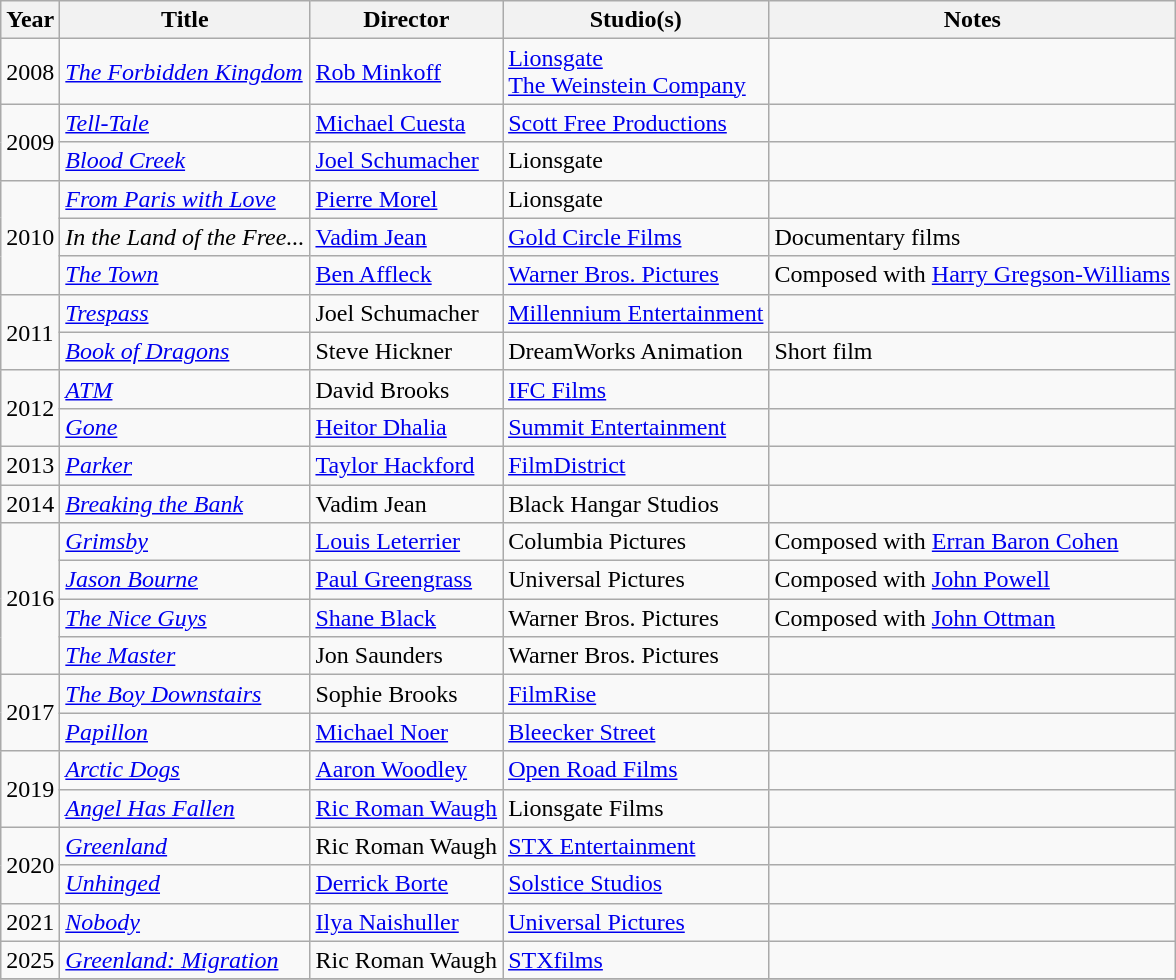<table class="wikitable sortable">
<tr>
<th>Year</th>
<th>Title</th>
<th>Director</th>
<th>Studio(s)</th>
<th class="unsortable">Notes</th>
</tr>
<tr>
<td>2008</td>
<td><em><a href='#'>The Forbidden Kingdom</a></em></td>
<td><a href='#'>Rob Minkoff</a></td>
<td><a href='#'>Lionsgate</a><br><a href='#'>The Weinstein Company</a></td>
<td></td>
</tr>
<tr>
<td rowspan="2">2009</td>
<td><a href='#'><em>Tell-Tale</em></a></td>
<td><a href='#'>Michael Cuesta</a></td>
<td><a href='#'>Scott Free Productions</a></td>
<td></td>
</tr>
<tr>
<td><a href='#'><em>Blood Creek</em></a></td>
<td><a href='#'>Joel Schumacher</a></td>
<td>Lionsgate</td>
<td></td>
</tr>
<tr>
<td rowspan="3">2010</td>
<td><a href='#'><em>From Paris with Love</em></a></td>
<td><a href='#'>Pierre Morel</a></td>
<td>Lionsgate</td>
<td></td>
</tr>
<tr>
<td><em>In the Land of the Free...</em></td>
<td><a href='#'>Vadim Jean</a></td>
<td><a href='#'>Gold Circle Films</a></td>
<td>Documentary films</td>
</tr>
<tr>
<td><a href='#'><em>The Town</em></a></td>
<td><a href='#'>Ben Affleck</a></td>
<td><a href='#'>Warner Bros. Pictures</a></td>
<td>Composed with <a href='#'>Harry Gregson-Williams</a></td>
</tr>
<tr>
<td rowspan="2">2011</td>
<td><a href='#'><em>Trespass</em></a></td>
<td>Joel Schumacher</td>
<td><a href='#'>Millennium Entertainment</a></td>
<td></td>
</tr>
<tr>
<td><em><a href='#'>Book of Dragons</a></em></td>
<td>Steve Hickner</td>
<td>DreamWorks Animation</td>
<td>Short film</td>
</tr>
<tr>
<td rowspan="2">2012</td>
<td><em><a href='#'>ATM</a></em></td>
<td>David Brooks</td>
<td><a href='#'>IFC Films</a></td>
<td></td>
</tr>
<tr>
<td><a href='#'><em>Gone</em></a></td>
<td><a href='#'>Heitor Dhalia</a></td>
<td><a href='#'>Summit Entertainment</a></td>
<td></td>
</tr>
<tr>
<td>2013</td>
<td><a href='#'><em>Parker</em></a></td>
<td><a href='#'>Taylor Hackford</a></td>
<td><a href='#'>FilmDistrict</a></td>
<td></td>
</tr>
<tr>
<td>2014</td>
<td><em><a href='#'>Breaking the Bank</a></em></td>
<td>Vadim Jean</td>
<td>Black Hangar Studios</td>
<td></td>
</tr>
<tr>
<td rowspan="4">2016</td>
<td><a href='#'><em>Grimsby</em></a></td>
<td><a href='#'>Louis Leterrier</a></td>
<td>Columbia Pictures</td>
<td>Composed with <a href='#'>Erran Baron Cohen</a></td>
</tr>
<tr>
<td><a href='#'><em>Jason Bourne</em></a></td>
<td><a href='#'>Paul Greengrass</a></td>
<td>Universal Pictures</td>
<td>Composed with <a href='#'>John Powell</a></td>
</tr>
<tr>
<td><em><a href='#'>The Nice Guys</a></em></td>
<td><a href='#'>Shane Black</a></td>
<td>Warner Bros. Pictures</td>
<td>Composed with <a href='#'>John Ottman</a></td>
</tr>
<tr>
<td><a href='#'><em>The Master</em></a></td>
<td>Jon Saunders</td>
<td>Warner Bros. Pictures</td>
<td></td>
</tr>
<tr>
<td rowspan="2">2017</td>
<td><em><a href='#'>The Boy Downstairs</a></em></td>
<td>Sophie Brooks</td>
<td><a href='#'>FilmRise</a></td>
<td></td>
</tr>
<tr>
<td><a href='#'><em>Papillon</em></a></td>
<td><a href='#'>Michael Noer</a></td>
<td><a href='#'>Bleecker Street</a></td>
<td></td>
</tr>
<tr>
<td rowspan="2">2019</td>
<td><em><a href='#'>Arctic Dogs</a></em></td>
<td><a href='#'>Aaron Woodley</a></td>
<td Global Road Entertainment><a href='#'>Open Road Films</a></td>
<td></td>
</tr>
<tr>
<td><em><a href='#'>Angel Has Fallen</a></em></td>
<td><a href='#'>Ric Roman Waugh</a></td>
<td>Lionsgate Films</td>
<td></td>
</tr>
<tr>
<td rowspan="2">2020</td>
<td><em><a href='#'>Greenland</a></em></td>
<td>Ric Roman Waugh</td>
<td><a href='#'>STX Entertainment</a></td>
<td></td>
</tr>
<tr>
<td><em><a href='#'>Unhinged</a></em></td>
<td><a href='#'>Derrick Borte</a></td>
<td><a href='#'>Solstice Studios</a></td>
<td></td>
</tr>
<tr>
<td>2021</td>
<td><em><a href='#'>Nobody</a></em></td>
<td><a href='#'>Ilya Naishuller</a></td>
<td><a href='#'>Universal Pictures</a></td>
<td></td>
</tr>
<tr>
<td>2025</td>
<td><em><a href='#'>Greenland: Migration</a></em></td>
<td>Ric Roman Waugh</td>
<td><a href='#'>STXfilms</a></td>
<td></td>
</tr>
<tr>
</tr>
</table>
